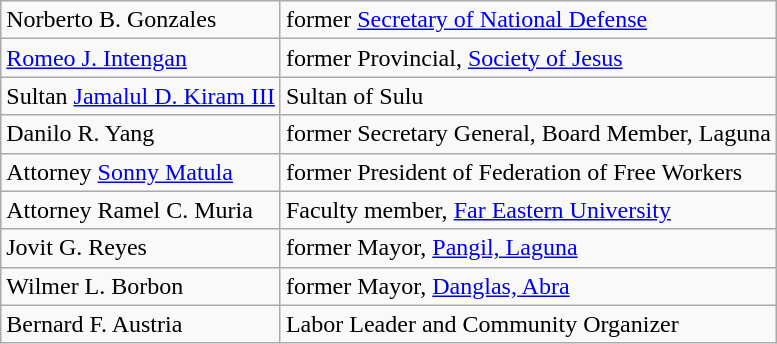<table class="wikitable">
<tr>
<td>Norberto B. Gonzales</td>
<td>former <a href='#'>Secretary of National Defense</a></td>
</tr>
<tr>
<td><a href='#'>Romeo J. Intengan</a></td>
<td>former Provincial, <a href='#'>Society of Jesus</a></td>
</tr>
<tr>
<td>Sultan <a href='#'>Jamalul D. Kiram III</a></td>
<td>Sultan of Sulu</td>
</tr>
<tr>
<td>Danilo R. Yang</td>
<td>former Secretary General, Board Member, Laguna</td>
</tr>
<tr>
<td>Attorney <a href='#'>Sonny Matula</a></td>
<td>former President of Federation of Free Workers</td>
</tr>
<tr>
<td>Attorney Ramel C. Muria</td>
<td>Faculty member, <a href='#'>Far Eastern University</a></td>
</tr>
<tr>
<td>Jovit G. Reyes</td>
<td>former Mayor, <a href='#'>Pangil, Laguna</a></td>
</tr>
<tr>
<td>Wilmer L. Borbon</td>
<td>former Mayor, <a href='#'>Danglas, Abra</a></td>
</tr>
<tr>
<td>Bernard F. Austria</td>
<td>Labor Leader and Community Organizer</td>
</tr>
</table>
